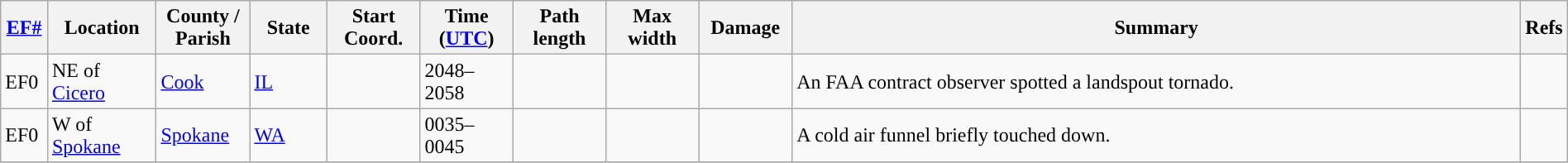<table class="wikitable sortable" style="width:100%;">
<tr>
<th scope="col" width="3%" align="center"><a href='#'>EF#</a></th>
<th scope="col" width="7%" align="center" class="unsortable">Location</th>
<th scope="col" width="6%" align="center" class="unsortable">County / Parish</th>
<th scope="col" width="5%" align="center">State</th>
<th scope="col" width="6%" align="center">Start Coord.</th>
<th scope="col" width="6%" align="center">Time (<a href='#'>UTC</a>)</th>
<th scope="col" width="6%" align="center">Path length</th>
<th scope="col" width="6%" align="center">Max width</th>
<th scope="col" width="6%" align="center">Damage</th>
<th scope="col" width="48%" class="unsortable" align="center">Summary</th>
<th scope="col" width="48%" class="unsortable" align="center">Refs</th>
</tr>
<tr>
<td>EF0</td>
<td>NE of <a href='#'>Cicero</a></td>
<td><a href='#'>Cook</a></td>
<td><a href='#'>IL</a></td>
<td></td>
<td>2048–2058</td>
<td></td>
<td></td>
<td></td>
<td>An FAA contract observer spotted a landspout tornado.</td>
<td></td>
</tr>
<tr>
<td>EF0</td>
<td>W of <a href='#'>Spokane</a></td>
<td><a href='#'>Spokane</a></td>
<td><a href='#'>WA</a></td>
<td></td>
<td>0035–0045</td>
<td></td>
<td></td>
<td></td>
<td>A cold air funnel briefly touched down.</td>
<td></td>
</tr>
<tr>
</tr>
</table>
